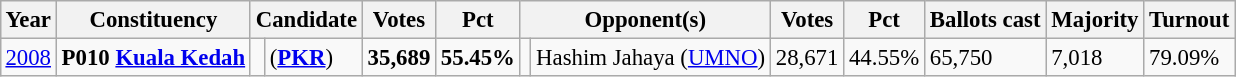<table class="wikitable" style="margin:0.5em ; font-size:95%">
<tr>
<th>Year</th>
<th>Constituency</th>
<th colspan=2>Candidate</th>
<th>Votes</th>
<th>Pct</th>
<th colspan=2>Opponent(s)</th>
<th>Votes</th>
<th>Pct</th>
<th>Ballots cast</th>
<th>Majority</th>
<th>Turnout</th>
</tr>
<tr>
<td><a href='#'>2008</a></td>
<td><strong>P010 <a href='#'>Kuala Kedah</a></strong></td>
<td></td>
<td> (<a href='#'><strong>PKR</strong></a>)</td>
<td align="right"><strong>35,689</strong></td>
<td><strong>55.45%</strong></td>
<td></td>
<td>Hashim Jahaya (<a href='#'>UMNO</a>)</td>
<td align="right">28,671</td>
<td>44.55%</td>
<td>65,750</td>
<td>7,018</td>
<td>79.09%</td>
</tr>
</table>
